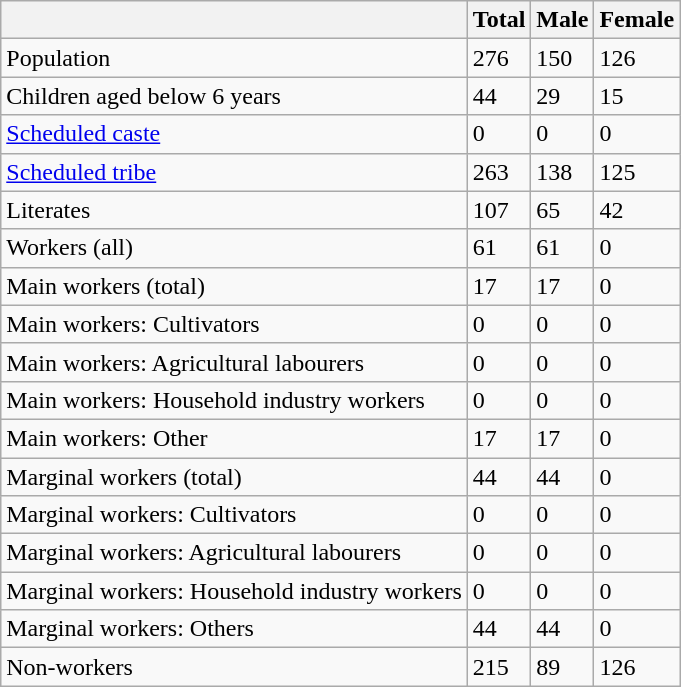<table class="wikitable sortable">
<tr>
<th></th>
<th>Total</th>
<th>Male</th>
<th>Female</th>
</tr>
<tr>
<td>Population</td>
<td>276</td>
<td>150</td>
<td>126</td>
</tr>
<tr>
<td>Children aged below 6 years</td>
<td>44</td>
<td>29</td>
<td>15</td>
</tr>
<tr>
<td><a href='#'>Scheduled caste</a></td>
<td>0</td>
<td>0</td>
<td>0</td>
</tr>
<tr>
<td><a href='#'>Scheduled tribe</a></td>
<td>263</td>
<td>138</td>
<td>125</td>
</tr>
<tr>
<td>Literates</td>
<td>107</td>
<td>65</td>
<td>42</td>
</tr>
<tr>
<td>Workers (all)</td>
<td>61</td>
<td>61</td>
<td>0</td>
</tr>
<tr>
<td>Main workers (total)</td>
<td>17</td>
<td>17</td>
<td>0</td>
</tr>
<tr>
<td>Main workers: Cultivators</td>
<td>0</td>
<td>0</td>
<td>0</td>
</tr>
<tr>
<td>Main workers: Agricultural labourers</td>
<td>0</td>
<td>0</td>
<td>0</td>
</tr>
<tr>
<td>Main workers: Household industry workers</td>
<td>0</td>
<td>0</td>
<td>0</td>
</tr>
<tr>
<td>Main workers: Other</td>
<td>17</td>
<td>17</td>
<td>0</td>
</tr>
<tr>
<td>Marginal workers (total)</td>
<td>44</td>
<td>44</td>
<td>0</td>
</tr>
<tr>
<td>Marginal workers: Cultivators</td>
<td>0</td>
<td>0</td>
<td>0</td>
</tr>
<tr>
<td>Marginal workers: Agricultural labourers</td>
<td>0</td>
<td>0</td>
<td>0</td>
</tr>
<tr>
<td>Marginal workers: Household industry workers</td>
<td>0</td>
<td>0</td>
<td>0</td>
</tr>
<tr>
<td>Marginal workers: Others</td>
<td>44</td>
<td>44</td>
<td>0</td>
</tr>
<tr>
<td>Non-workers</td>
<td>215</td>
<td>89</td>
<td>126</td>
</tr>
</table>
